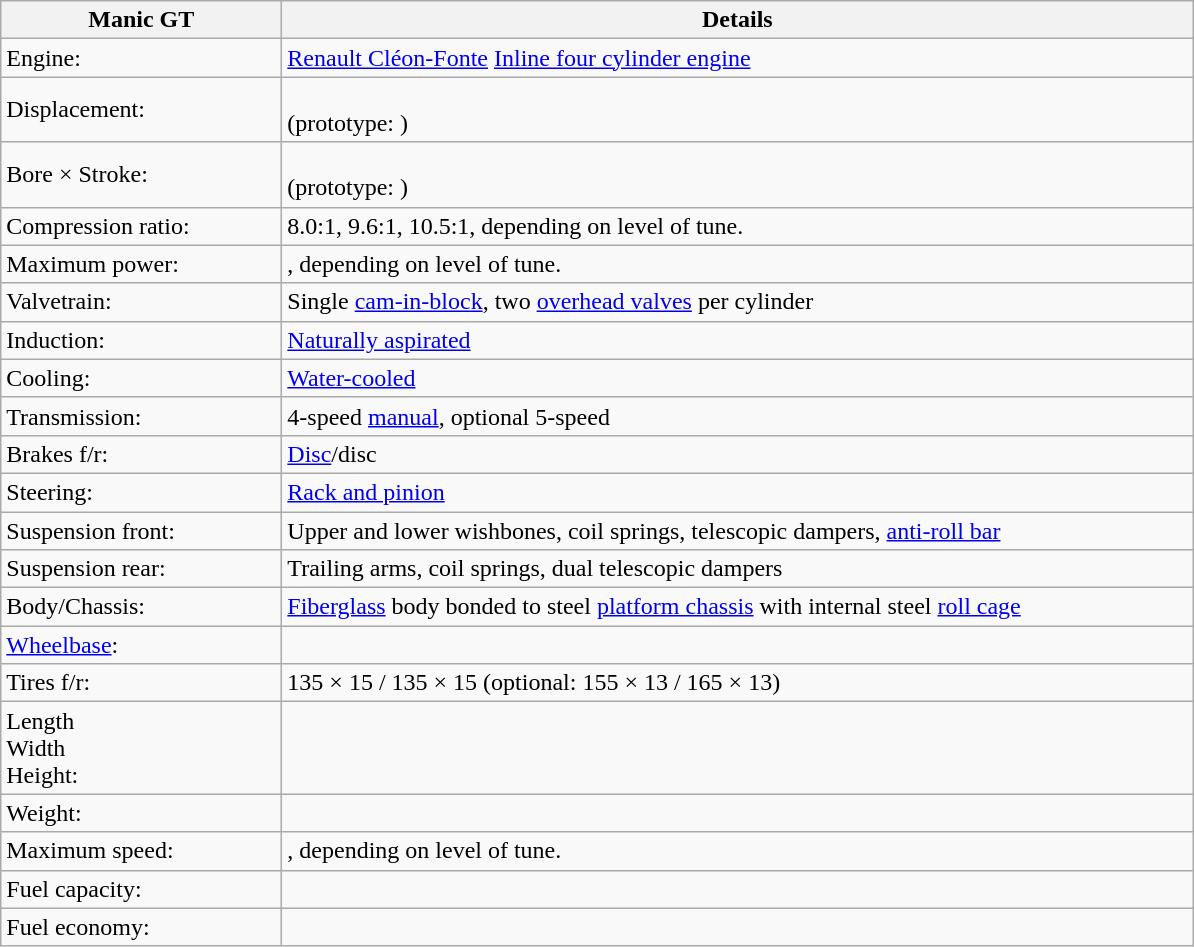<table class="wikitable defaultcenter col1left">
<tr>
<th width="180">Manic GT</th>
<th width="600">Details</th>
</tr>
<tr>
<td>Engine:</td>
<td><a href='#'>Renault Cléon-Fonte</a> <a href='#'>Inline four cylinder engine</a></td>
</tr>
<tr>
<td>Displacement:</td>
<td><br>(prototype: )</td>
</tr>
<tr>
<td>Bore × Stroke:</td>
<td><br>(prototype: )</td>
</tr>
<tr>
<td>Compression ratio:</td>
<td>8.0:1, 9.6:1, 10.5:1, depending on level of tune.</td>
</tr>
<tr>
<td>Maximum power:</td>
<td>, depending on level of tune.</td>
</tr>
<tr>
<td>Valvetrain: </td>
<td>Single <a href='#'>cam-in-block</a>, two <a href='#'>overhead valves</a> per cylinder</td>
</tr>
<tr>
<td>Induction: </td>
<td><a href='#'>Naturally aspirated</a></td>
</tr>
<tr>
<td>Cooling: </td>
<td><a href='#'>Water-cooled</a></td>
</tr>
<tr>
<td>Transmission: </td>
<td>4-speed <a href='#'>manual</a>, optional 5-speed</td>
</tr>
<tr>
<td>Brakes f/r:</td>
<td><a href='#'>Disc</a>/disc</td>
</tr>
<tr>
<td>Steering:</td>
<td><a href='#'>Rack and pinion</a></td>
</tr>
<tr>
<td>Suspension front:</td>
<td>Upper and lower wishbones, coil springs, telescopic dampers, <a href='#'>anti-roll bar</a></td>
</tr>
<tr>
<td>Suspension rear:</td>
<td>Trailing arms, coil springs, dual telescopic dampers</td>
</tr>
<tr>
<td>Body/Chassis:</td>
<td><a href='#'>Fiberglass</a> body bonded to steel <a href='#'>platform chassis</a> with internal steel <a href='#'>roll cage</a></td>
</tr>
<tr>
<td><a href='#'>Wheelbase</a>:</td>
<td></td>
</tr>
<tr>
<td>Tires f/r:</td>
<td>135 × 15 / 135 × 15 (optional: 155 × 13 / 165 × 13)</td>
</tr>
<tr>
<td>Length<br>Width<br>Height:</td>
<td><br><br></td>
</tr>
<tr>
<td>Weight:</td>
<td></td>
</tr>
<tr>
<td>Maximum speed:</td>
<td>, depending on level of tune.</td>
</tr>
<tr>
<td>Fuel capacity:</td>
<td></td>
</tr>
<tr>
<td>Fuel economy:</td>
<td></td>
</tr>
</table>
